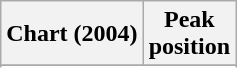<table class="wikitable sortable plainrowheaders">
<tr>
<th>Chart (2004)</th>
<th>Peak<br>position</th>
</tr>
<tr>
</tr>
<tr>
</tr>
</table>
